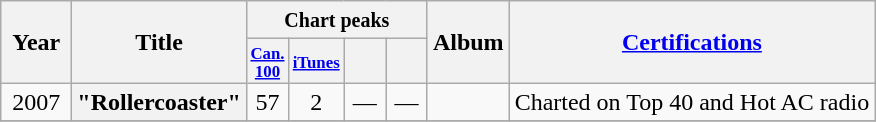<table class="wikitable plainrowheaders" style="text-align:center;">
<tr>
<th scope="col" rowspan="2" style="width:2.5em;">Year</th>
<th scope="col" rowspan="2">Title</th>
<th scope="col" colspan="4"><small>Chart peaks</small></th>
<th scope="col" rowspan="2">Album</th>
<th scope="col" rowspan="2"><a href='#'>Certifications</a></th>
</tr>
<tr>
<th style="width:2em;font-size:70%;"><a href='#'>Can. 100</a></th>
<th style="width:2em;font-size:70%;"><a href='#'>iTunes</a></th>
<th style="width:2em;font-size:70%;"></th>
<th style="width:2em;font-size:70%;"></th>
</tr>
<tr>
<td rowspan="1">2007</td>
<th scope="row">"Rollercoaster"</th>
<td>57</td>
<td>2</td>
<td>—</td>
<td>—</td>
<td></td>
<td>Charted on Top 40 and Hot AC radio</td>
</tr>
<tr>
</tr>
</table>
